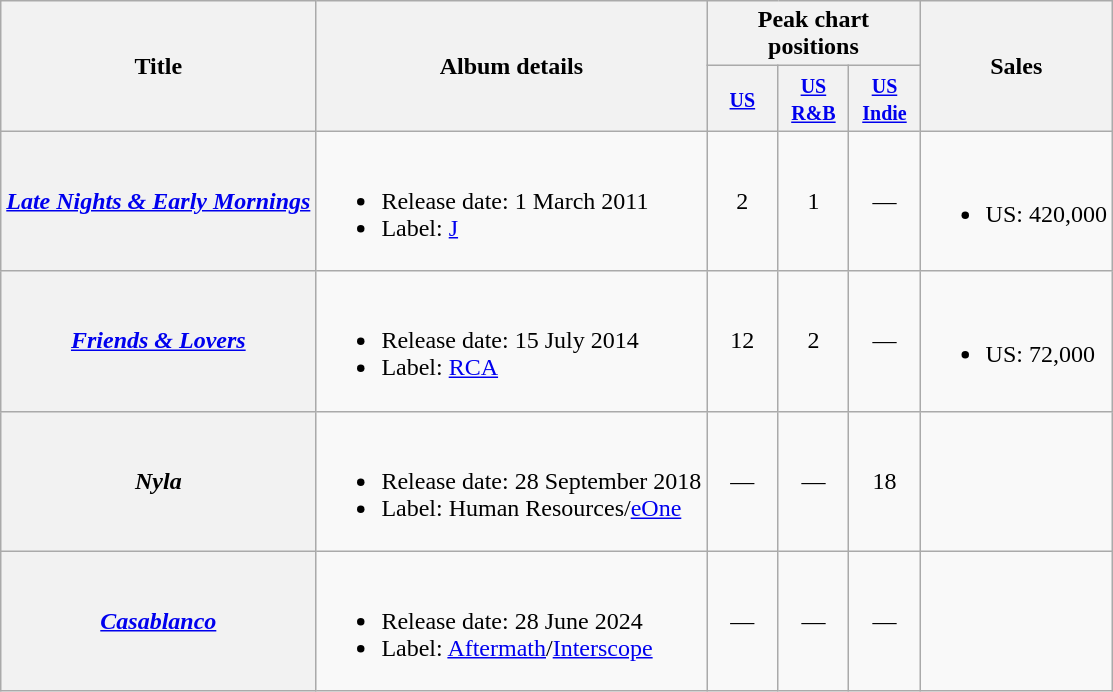<table class="wikitable plainrowheaders">
<tr>
<th scope="col" rowspan="2">Title</th>
<th scope="col" rowspan="2">Album details</th>
<th scope="col" colspan="3">Peak chart positions</th>
<th scope="col" rowspan="2">Sales</th>
</tr>
<tr>
<th scope="col" style="width:40px;"><small><a href='#'>US</a></small><br></th>
<th scope="col" style="width:40px;"><small><a href='#'>US<br>R&B</a></small><br></th>
<th scope="col" style="width:40px;"><small><a href='#'>US<br>Indie</a></small><br></th>
</tr>
<tr>
<th scope="row"><em><a href='#'>Late Nights & Early Mornings</a></em></th>
<td><br><ul><li>Release date: 1 March 2011</li><li>Label: <a href='#'>J</a></li></ul></td>
<td style="text-align:center;">2</td>
<td style="text-align:center;">1</td>
<td style="text-align:center;">—</td>
<td><br><ul><li>US: 420,000</li></ul></td>
</tr>
<tr>
<th scope="row"><em><a href='#'>Friends & Lovers</a></em></th>
<td><br><ul><li>Release date: 15 July 2014</li><li>Label: <a href='#'>RCA</a></li></ul></td>
<td style="text-align:center;">12</td>
<td style="text-align:center;">2</td>
<td style="text-align:center;">—</td>
<td><br><ul><li>US: 72,000</li></ul></td>
</tr>
<tr>
<th scope="row"><em>Nyla</em></th>
<td><br><ul><li>Release date: 28 September 2018</li><li>Label: Human Resources/<a href='#'>eOne</a></li></ul></td>
<td style="text-align:center;">—</td>
<td style="text-align:center;">—</td>
<td style="text-align:center;">18</td>
<td></td>
</tr>
<tr>
<th scope="row"><em><a href='#'>Casablanco</a></em></th>
<td><br><ul><li>Release date: 28 June 2024</li><li>Label: <a href='#'>Aftermath</a>/<a href='#'>Interscope</a></li></ul></td>
<td style="text-align:center;">—</td>
<td style="text-align:center;">—</td>
<td style="text-align:center;">—</td>
<td></td>
</tr>
</table>
